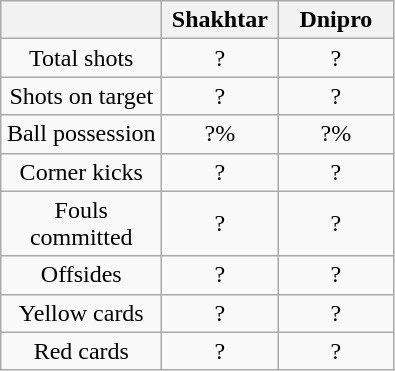<table class="wikitable" style="text-align: center">
<tr>
<th width=100></th>
<th width=70>Shakhtar</th>
<th width=70>Dnipro</th>
</tr>
<tr>
<td>Total shots</td>
<td>?</td>
<td>?</td>
</tr>
<tr>
<td>Shots on target</td>
<td>?</td>
<td>?</td>
</tr>
<tr>
<td>Ball possession</td>
<td>?%</td>
<td>?%</td>
</tr>
<tr>
<td>Corner kicks</td>
<td>?</td>
<td>?</td>
</tr>
<tr>
<td>Fouls committed</td>
<td>?</td>
<td>?</td>
</tr>
<tr>
<td>Offsides</td>
<td>?</td>
<td>?</td>
</tr>
<tr>
<td>Yellow cards</td>
<td>?</td>
<td>?</td>
</tr>
<tr>
<td>Red cards</td>
<td>?</td>
<td>?</td>
</tr>
</table>
